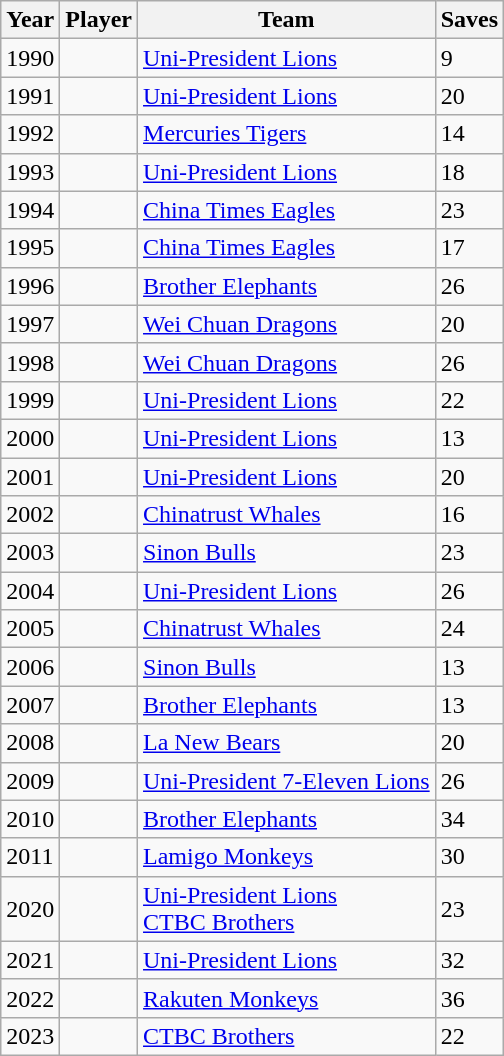<table class="wikitable">
<tr>
<th>Year</th>
<th>Player</th>
<th>Team</th>
<th>Saves</th>
</tr>
<tr>
<td>1990</td>
<td></td>
<td><a href='#'>Uni-President Lions</a></td>
<td>9</td>
</tr>
<tr>
<td>1991</td>
<td></td>
<td><a href='#'>Uni-President Lions</a></td>
<td>20</td>
</tr>
<tr>
<td>1992</td>
<td></td>
<td><a href='#'>Mercuries Tigers</a></td>
<td>14</td>
</tr>
<tr>
<td>1993</td>
<td></td>
<td><a href='#'>Uni-President Lions</a></td>
<td>18</td>
</tr>
<tr>
<td>1994</td>
<td></td>
<td><a href='#'>China Times Eagles</a></td>
<td>23</td>
</tr>
<tr>
<td>1995</td>
<td></td>
<td><a href='#'>China Times Eagles</a></td>
<td>17</td>
</tr>
<tr>
<td>1996</td>
<td></td>
<td><a href='#'>Brother Elephants</a></td>
<td>26</td>
</tr>
<tr>
<td>1997</td>
<td></td>
<td><a href='#'>Wei Chuan Dragons</a></td>
<td>20</td>
</tr>
<tr>
<td>1998</td>
<td></td>
<td><a href='#'>Wei Chuan Dragons</a></td>
<td>26</td>
</tr>
<tr>
<td>1999</td>
<td></td>
<td><a href='#'>Uni-President Lions</a></td>
<td>22</td>
</tr>
<tr>
<td>2000</td>
<td></td>
<td><a href='#'>Uni-President Lions</a></td>
<td>13</td>
</tr>
<tr>
<td>2001</td>
<td></td>
<td><a href='#'>Uni-President Lions</a></td>
<td>20</td>
</tr>
<tr>
<td>2002</td>
<td></td>
<td><a href='#'>Chinatrust Whales</a></td>
<td>16</td>
</tr>
<tr>
<td>2003</td>
<td></td>
<td><a href='#'>Sinon Bulls</a></td>
<td>23</td>
</tr>
<tr>
<td>2004</td>
<td></td>
<td><a href='#'>Uni-President Lions</a></td>
<td>26</td>
</tr>
<tr>
<td>2005</td>
<td></td>
<td><a href='#'>Chinatrust Whales</a></td>
<td>24</td>
</tr>
<tr>
<td>2006</td>
<td></td>
<td><a href='#'>Sinon Bulls</a></td>
<td>13</td>
</tr>
<tr>
<td>2007</td>
<td></td>
<td><a href='#'>Brother Elephants</a></td>
<td>13</td>
</tr>
<tr>
<td>2008</td>
<td></td>
<td><a href='#'>La New Bears</a></td>
<td>20</td>
</tr>
<tr>
<td>2009</td>
<td></td>
<td><a href='#'>Uni-President 7-Eleven Lions</a></td>
<td>26</td>
</tr>
<tr>
<td>2010</td>
<td></td>
<td><a href='#'>Brother Elephants</a></td>
<td>34</td>
</tr>
<tr>
<td>2011</td>
<td></td>
<td><a href='#'>Lamigo Monkeys</a></td>
<td>30</td>
</tr>
<tr>
<td>2020</td>
<td> <br> </td>
<td><a href='#'>Uni-President Lions </a> <br> <a href='#'>CTBC Brothers </a></td>
<td>23</td>
</tr>
<tr>
<td>2021</td>
<td></td>
<td><a href='#'>Uni-President Lions </a></td>
<td>32</td>
</tr>
<tr>
<td>2022</td>
<td></td>
<td><a href='#'>Rakuten Monkeys </a></td>
<td>36</td>
</tr>
<tr>
<td>2023</td>
<td></td>
<td><a href='#'>CTBC Brothers </a></td>
<td>22</td>
</tr>
</table>
